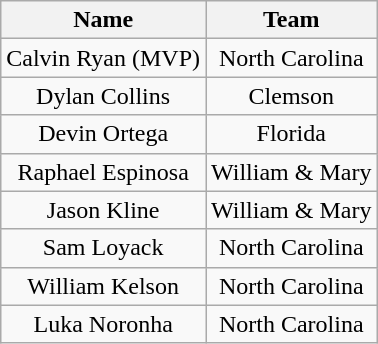<table class="wikitable" style="text-align:center">
<tr>
<th>Name</th>
<th>Team</th>
</tr>
<tr>
<td>Calvin Ryan (MVP)</td>
<td>North Carolina</td>
</tr>
<tr>
<td>Dylan Collins</td>
<td>Clemson</td>
</tr>
<tr>
<td>Devin Ortega</td>
<td>Florida</td>
</tr>
<tr>
<td>Raphael Espinosa</td>
<td>William & Mary</td>
</tr>
<tr>
<td>Jason Kline</td>
<td>William & Mary</td>
</tr>
<tr>
<td>Sam Loyack</td>
<td>North Carolina</td>
</tr>
<tr>
<td>William Kelson</td>
<td>North Carolina</td>
</tr>
<tr>
<td>Luka Noronha</td>
<td>North Carolina</td>
</tr>
</table>
